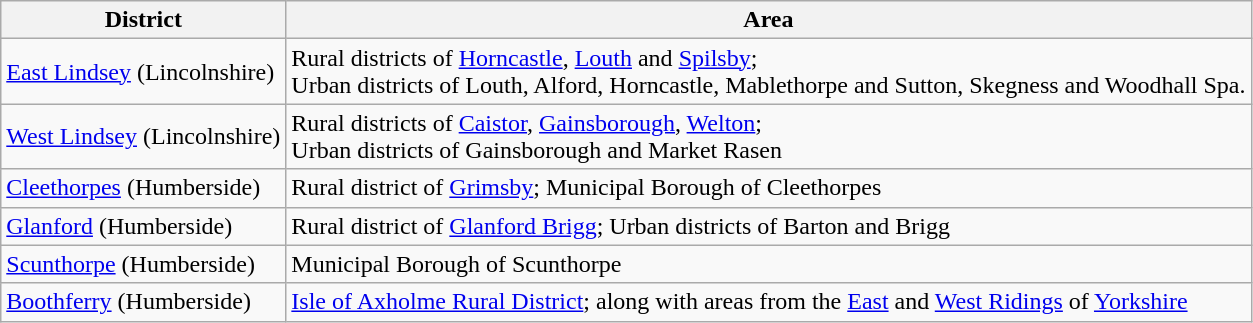<table class="wikitable">
<tr>
<th>District</th>
<th>Area</th>
</tr>
<tr>
<td><a href='#'>East Lindsey</a> (Lincolnshire)</td>
<td>Rural districts of <a href='#'>Horncastle</a>, <a href='#'>Louth</a> and <a href='#'>Spilsby</a>;<br>Urban districts of Louth, Alford, Horncastle, Mablethorpe and Sutton, Skegness and Woodhall Spa.</td>
</tr>
<tr>
<td><a href='#'>West Lindsey</a> (Lincolnshire)</td>
<td>Rural districts of <a href='#'>Caistor</a>, <a href='#'>Gainsborough</a>, <a href='#'>Welton</a>;<br>Urban districts of Gainsborough and Market Rasen</td>
</tr>
<tr>
<td><a href='#'>Cleethorpes</a> (Humberside)</td>
<td>Rural district of <a href='#'>Grimsby</a>; Municipal Borough of Cleethorpes</td>
</tr>
<tr>
<td><a href='#'>Glanford</a> (Humberside)</td>
<td>Rural district of <a href='#'>Glanford Brigg</a>; Urban districts of Barton and Brigg</td>
</tr>
<tr>
<td><a href='#'>Scunthorpe</a> (Humberside)</td>
<td>Municipal Borough of Scunthorpe</td>
</tr>
<tr>
<td><a href='#'>Boothferry</a> (Humberside)</td>
<td><a href='#'>Isle of Axholme Rural District</a>; along with areas from the <a href='#'>East</a> and <a href='#'>West Ridings</a> of <a href='#'>Yorkshire</a></td>
</tr>
</table>
